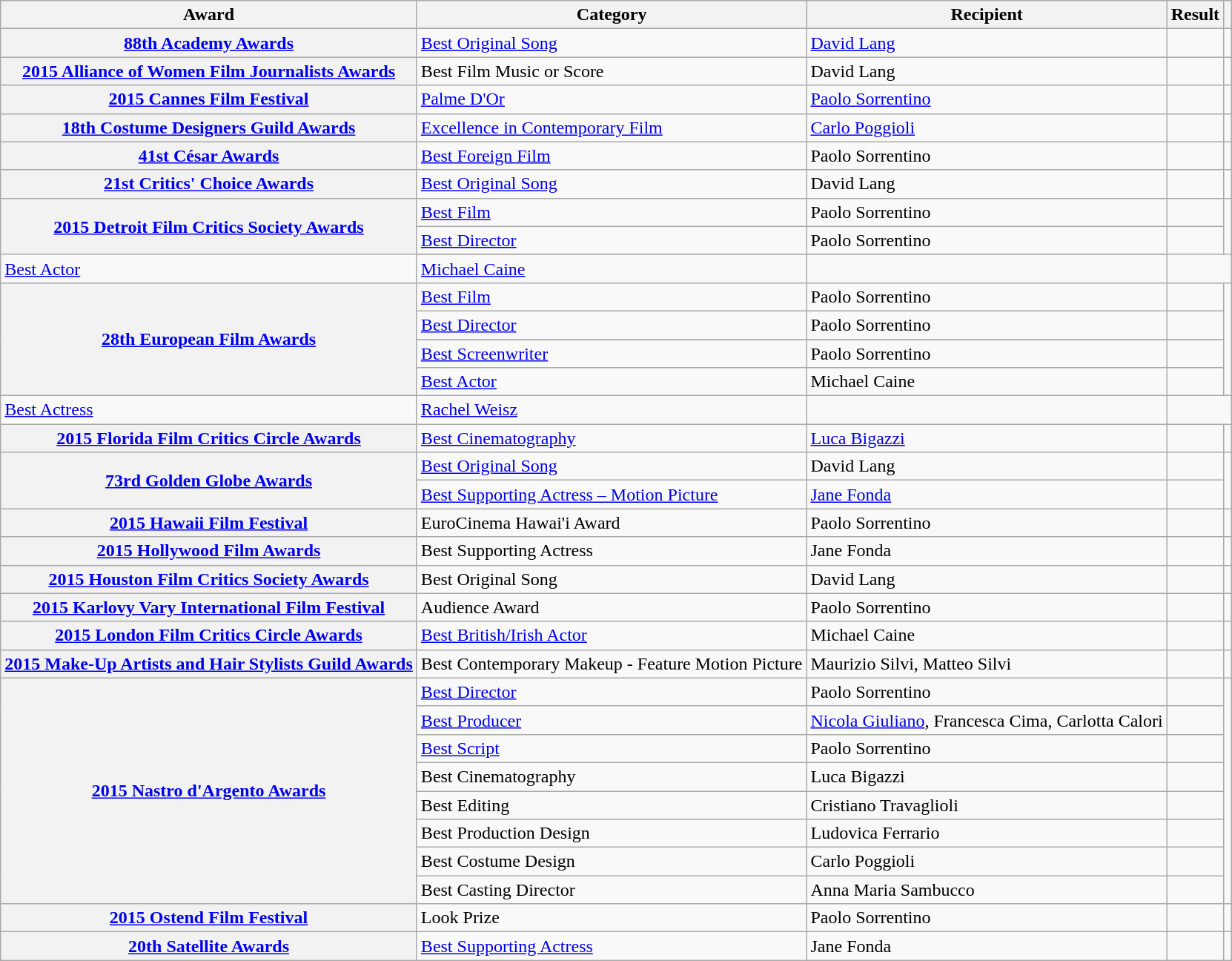<table class="wikitable plainrowheaders sortable">
<tr style="text-align:center;">
<th scope="col">Award</th>
<th scope="col">Category</th>
<th scope="col">Recipient</th>
<th scope="col">Result</th>
<th scope="col" class="unsortable"></th>
</tr>
<tr>
<th scope="row"><a href='#'>88th Academy Awards</a></th>
<td><a href='#'>Best Original Song</a></td>
<td><a href='#'>David Lang</a></td>
<td></td>
<td></td>
</tr>
<tr>
<th scope="row"><a href='#'>2015 Alliance of Women Film Journalists Awards</a></th>
<td>Best Film Music or Score</td>
<td>David Lang</td>
<td></td>
<td></td>
</tr>
<tr>
<th scope="row"><a href='#'>2015 Cannes Film Festival</a></th>
<td><a href='#'>Palme D'Or</a></td>
<td><a href='#'>Paolo Sorrentino</a></td>
<td></td>
<td></td>
</tr>
<tr>
<th scope="row"><a href='#'>18th Costume Designers Guild Awards</a></th>
<td><a href='#'>Excellence in Contemporary Film</a></td>
<td><a href='#'>Carlo Poggioli</a></td>
<td></td>
<td></td>
</tr>
<tr>
<th scope="row"><a href='#'>41st César Awards</a></th>
<td><a href='#'>Best Foreign Film</a></td>
<td>Paolo Sorrentino</td>
<td></td>
<td></td>
</tr>
<tr>
<th scope="row"><a href='#'>21st Critics' Choice Awards</a></th>
<td><a href='#'>Best Original Song</a></td>
<td>David Lang</td>
<td></td>
<td></td>
</tr>
<tr>
<th scope="row" rowspan="3"><a href='#'>2015 Detroit Film Critics Society Awards</a></th>
<td><a href='#'>Best Film</a></td>
<td>Paolo Sorrentino</td>
<td></td>
<td rowspan="3"></td>
</tr>
<tr>
<td><a href='#'>Best Director</a></td>
<td>Paolo Sorrentino</td>
<td></td>
</tr>
<tr>
</tr>
<tr>
<td><a href='#'>Best Actor</a></td>
<td><a href='#'>Michael Caine</a></td>
<td></td>
</tr>
<tr>
<th scope="row" rowspan="5"><a href='#'>28th European Film Awards</a></th>
<td><a href='#'>Best Film</a></td>
<td>Paolo Sorrentino</td>
<td></td>
<td rowspan="5"></td>
</tr>
<tr>
<td><a href='#'>Best Director</a></td>
<td>Paolo Sorrentino</td>
<td></td>
</tr>
<tr>
</tr>
<tr>
<td><a href='#'>Best Screenwriter</a></td>
<td>Paolo Sorrentino</td>
<td></td>
</tr>
<tr>
<td><a href='#'>Best Actor</a></td>
<td>Michael Caine</td>
<td></td>
</tr>
<tr>
<td><a href='#'>Best Actress</a></td>
<td><a href='#'>Rachel Weisz</a></td>
<td></td>
</tr>
<tr>
<th scope="row"><a href='#'>2015 Florida Film Critics Circle Awards</a></th>
<td><a href='#'>Best Cinematography</a></td>
<td><a href='#'>Luca Bigazzi</a></td>
<td></td>
<td></td>
</tr>
<tr>
<th scope="row" rowspan=2><a href='#'>73rd Golden Globe Awards</a></th>
<td><a href='#'>Best Original Song</a></td>
<td>David Lang</td>
<td></td>
<td rowspan=2></td>
</tr>
<tr>
<td><a href='#'>Best Supporting Actress – Motion Picture</a></td>
<td><a href='#'>Jane Fonda</a></td>
<td></td>
</tr>
<tr>
<th scope="row"><a href='#'>2015 Hawaii Film Festival</a></th>
<td>EuroCinema Hawai'i Award</td>
<td>Paolo Sorrentino</td>
<td></td>
<td></td>
</tr>
<tr>
<th scope="row"><a href='#'>2015 Hollywood Film Awards</a></th>
<td>Best Supporting Actress</td>
<td>Jane Fonda</td>
<td></td>
<td></td>
</tr>
<tr>
<th scope="row"><a href='#'>2015 Houston Film Critics Society Awards</a></th>
<td>Best Original Song</td>
<td>David Lang</td>
<td></td>
<td></td>
</tr>
<tr>
<th scope="row"><a href='#'>2015 Karlovy Vary International Film Festival</a></th>
<td>Audience Award</td>
<td>Paolo Sorrentino</td>
<td></td>
<td></td>
</tr>
<tr>
<th scope="row"><a href='#'>2015 London Film Critics Circle Awards</a></th>
<td><a href='#'>Best British/Irish Actor</a></td>
<td>Michael Caine</td>
<td></td>
<td></td>
</tr>
<tr>
<th scope="row"><a href='#'>2015 Make-Up Artists and Hair Stylists Guild Awards</a></th>
<td>Best Contemporary Makeup - Feature Motion Picture</td>
<td>Maurizio Silvi, Matteo Silvi</td>
<td></td>
<td></td>
</tr>
<tr>
<th scope="row" rowspan="8"><a href='#'>2015 Nastro d'Argento Awards</a></th>
<td><a href='#'>Best Director</a></td>
<td>Paolo Sorrentino</td>
<td></td>
<td rowspan="8"></td>
</tr>
<tr>
<td><a href='#'>Best Producer</a></td>
<td><a href='#'>Nicola Giuliano</a>, Francesca Cima, Carlotta Calori</td>
<td></td>
</tr>
<tr>
<td><a href='#'>Best Script</a></td>
<td>Paolo Sorrentino</td>
<td></td>
</tr>
<tr>
<td>Best Cinematography</td>
<td>Luca Bigazzi</td>
<td></td>
</tr>
<tr>
<td>Best Editing</td>
<td>Cristiano Travaglioli</td>
<td></td>
</tr>
<tr>
<td>Best Production Design</td>
<td>Ludovica Ferrario</td>
<td></td>
</tr>
<tr>
<td>Best Costume Design</td>
<td>Carlo Poggioli</td>
<td></td>
</tr>
<tr>
<td>Best Casting Director</td>
<td>Anna Maria Sambucco</td>
<td></td>
</tr>
<tr>
<th scope="row"><a href='#'>2015 Ostend Film Festival</a></th>
<td>Look Prize</td>
<td>Paolo Sorrentino</td>
<td></td>
<td></td>
</tr>
<tr>
<th scope="row"><a href='#'>20th Satellite Awards</a></th>
<td><a href='#'>Best Supporting Actress</a></td>
<td>Jane Fonda</td>
<td></td>
<td></td>
</tr>
</table>
